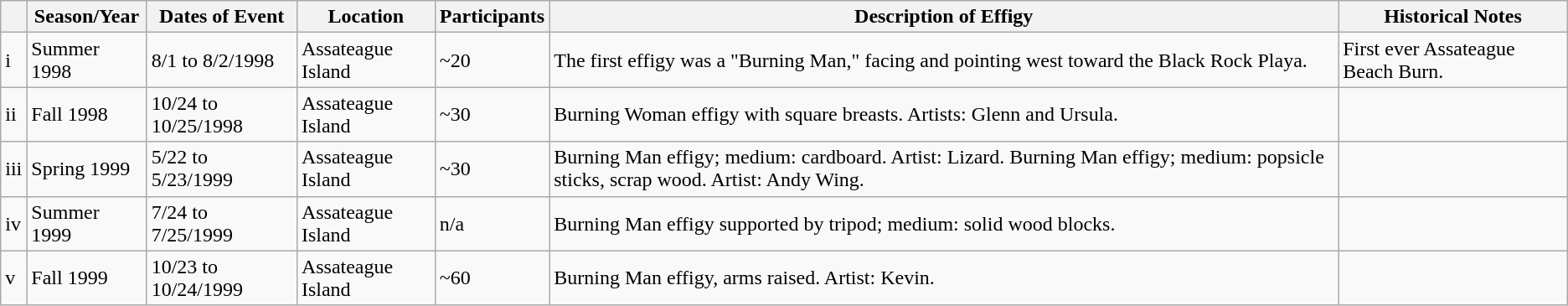<table class="wikitable">
<tr>
<th></th>
<th>Season/Year</th>
<th>Dates of Event</th>
<th>Location</th>
<th>Participants</th>
<th>Description of Effigy</th>
<th>Historical Notes</th>
</tr>
<tr>
<td>i</td>
<td>Summer 1998</td>
<td>8/1 to 8/2/1998</td>
<td>Assateague Island</td>
<td>~20</td>
<td>The first effigy was a "Burning Man," facing and pointing west toward the Black Rock Playa.</td>
<td>First ever Assateague Beach Burn.</td>
</tr>
<tr>
<td>ii</td>
<td>Fall 1998</td>
<td>10/24 to 10/25/1998</td>
<td>Assateague Island</td>
<td>~30</td>
<td>Burning Woman effigy with square breasts. Artists: Glenn and Ursula.</td>
<td></td>
</tr>
<tr>
<td>iii</td>
<td>Spring 1999</td>
<td>5/22 to 5/23/1999</td>
<td>Assateague Island</td>
<td>~30</td>
<td>Burning Man effigy; medium: cardboard. Artist: Lizard. Burning Man effigy; medium: popsicle sticks, scrap wood. Artist: Andy Wing.</td>
<td></td>
</tr>
<tr>
<td>iv</td>
<td>Summer 1999</td>
<td>7/24 to 7/25/1999</td>
<td>Assateague Island</td>
<td>n/a</td>
<td>Burning Man effigy supported by tripod; medium: solid wood blocks.</td>
<td></td>
</tr>
<tr>
<td>v</td>
<td>Fall 1999</td>
<td>10/23 to 10/24/1999</td>
<td>Assateague Island</td>
<td>~60</td>
<td>Burning Man effigy, arms raised. Artist: Kevin.</td>
<td></td>
</tr>
</table>
